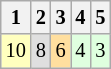<table class="wikitable" style="font-size: 85%;">
<tr>
<th>1</th>
<th>2</th>
<th>3</th>
<th>4</th>
<th>5</th>
</tr>
<tr align="center">
<td style="background:#FFFFBF;">10</td>
<td style="background:#DFDFDF;">8</td>
<td style="background:#FFDF9F;">6</td>
<td style="background:#DFFFDF;">4</td>
<td style="background:#DFFFDF;">3</td>
</tr>
</table>
